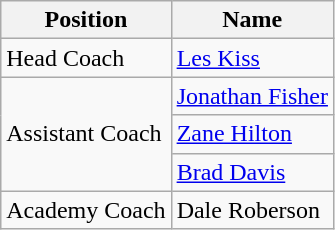<table class="wikitable">
<tr>
<th>Position</th>
<th>Name</th>
</tr>
<tr>
<td>Head Coach</td>
<td> <a href='#'>Les Kiss</a></td>
</tr>
<tr>
<td rowspan=3>Assistant Coach</td>
<td> <a href='#'>Jonathan Fisher</a></td>
</tr>
<tr>
<td> <a href='#'>Zane Hilton</a></td>
</tr>
<tr>
<td> <a href='#'>Brad Davis</a></td>
</tr>
<tr>
<td>Academy Coach</td>
<td> Dale Roberson</td>
</tr>
</table>
